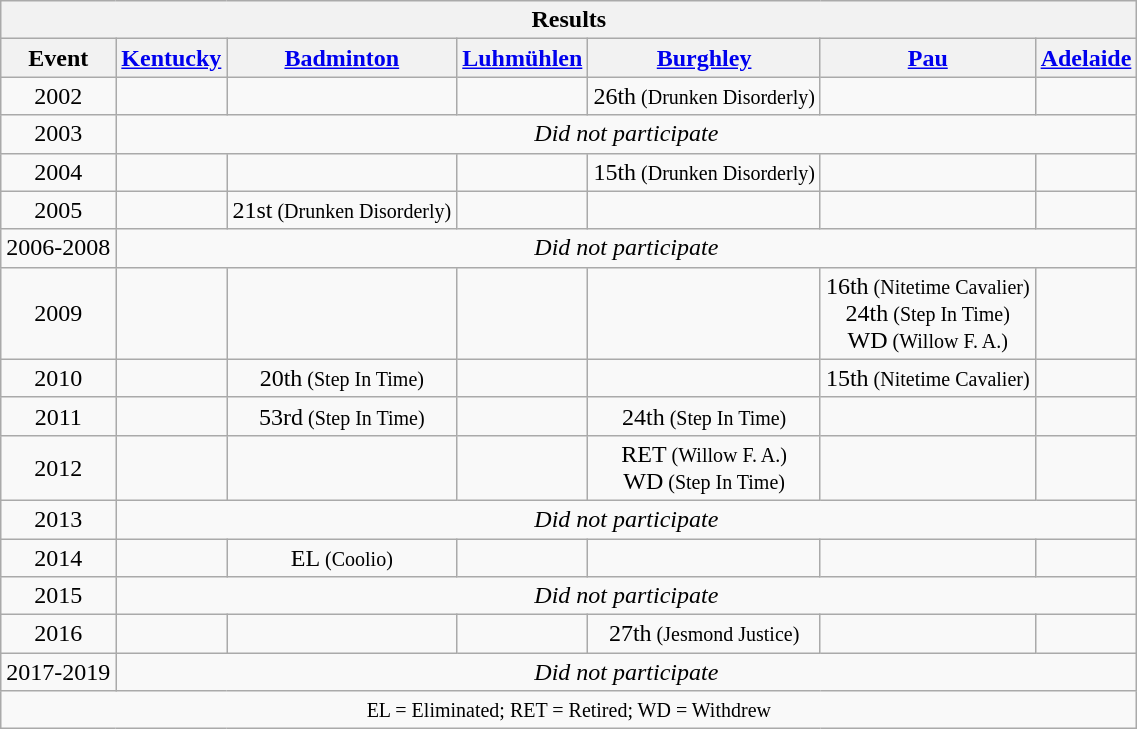<table class="wikitable" style="text-align:center">
<tr>
<th colspan=13 align=center><strong>Results</strong></th>
</tr>
<tr>
<th>Event</th>
<th><a href='#'>Kentucky</a></th>
<th><a href='#'>Badminton</a></th>
<th><a href='#'>Luhmühlen</a></th>
<th><a href='#'>Burghley</a></th>
<th><a href='#'>Pau</a></th>
<th><a href='#'>Adelaide</a></th>
</tr>
<tr>
<td>2002</td>
<td></td>
<td></td>
<td></td>
<td>26th<small> (Drunken Disorderly)</small></td>
<td></td>
<td></td>
</tr>
<tr>
<td>2003</td>
<td colspan=6><em>Did not participate</em></td>
</tr>
<tr>
<td>2004</td>
<td></td>
<td></td>
<td></td>
<td>15th<small> (Drunken Disorderly)</small></td>
<td></td>
<td></td>
</tr>
<tr>
<td>2005</td>
<td></td>
<td>21st<small> (Drunken Disorderly)</small></td>
<td></td>
<td></td>
<td></td>
<td></td>
</tr>
<tr>
<td>2006-2008</td>
<td colspan=6><em>Did not participate</em></td>
</tr>
<tr>
<td>2009</td>
<td></td>
<td></td>
<td></td>
<td></td>
<td>16th<small> (Nitetime Cavalier)</small><br>24th<small> (Step In Time)</small><br>WD<small> (Willow F. A.)</small></td>
<td></td>
</tr>
<tr>
<td>2010</td>
<td></td>
<td>20th<small> (Step In Time)</small></td>
<td></td>
<td></td>
<td>15th<small> (Nitetime Cavalier)</small></td>
<td></td>
</tr>
<tr>
<td>2011</td>
<td></td>
<td>53rd<small> (Step In Time)</small></td>
<td></td>
<td>24th<small> (Step In Time)</small></td>
<td></td>
<td></td>
</tr>
<tr>
<td>2012</td>
<td></td>
<td></td>
<td></td>
<td>RET<small> (Willow F. A.)</small><br>WD<small> (Step In Time)</small></td>
<td></td>
<td></td>
</tr>
<tr>
<td>2013</td>
<td colspan=6><em>Did not participate</em></td>
</tr>
<tr>
<td>2014</td>
<td></td>
<td>EL<small> (Coolio)</small></td>
<td></td>
<td></td>
<td></td>
<td></td>
</tr>
<tr>
<td>2015</td>
<td colspan=6><em>Did not participate</em></td>
</tr>
<tr>
<td>2016</td>
<td></td>
<td></td>
<td></td>
<td>27th<small> (Jesmond Justice)</small></td>
<td></td>
<td></td>
</tr>
<tr>
<td>2017-2019</td>
<td colspan=6><em>Did not participate</em></td>
</tr>
<tr>
<td colspan=13 align=center><small> EL = Eliminated; RET = Retired; WD = Withdrew </small></td>
</tr>
</table>
